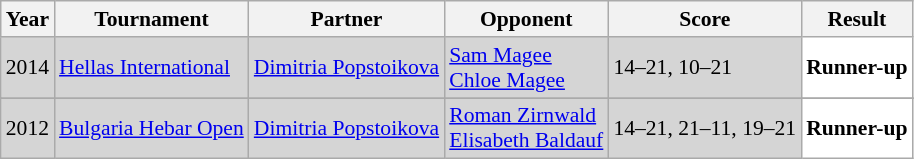<table class="sortable wikitable" style="font-size: 90%;">
<tr>
<th>Year</th>
<th>Tournament</th>
<th>Partner</th>
<th>Opponent</th>
<th>Score</th>
<th>Result</th>
</tr>
<tr style="background:#D5D5D5">
<td align="center">2014</td>
<td align="left"><a href='#'>Hellas International</a></td>
<td align="left"> <a href='#'>Dimitria Popstoikova</a></td>
<td align="left"> <a href='#'>Sam Magee</a> <br>  <a href='#'>Chloe Magee</a></td>
<td align="left">14–21, 10–21</td>
<td style="text-align:left; background:white"> <strong>Runner-up</strong></td>
</tr>
<tr>
</tr>
<tr style="background:#D5D5D5">
<td align="center">2012</td>
<td align="left"><a href='#'>Bulgaria Hebar Open</a></td>
<td align="left"> <a href='#'>Dimitria Popstoikova</a></td>
<td align="left"> <a href='#'>Roman Zirnwald</a> <br>  <a href='#'>Elisabeth Baldauf</a></td>
<td align="left">14–21, 21–11, 19–21</td>
<td style="text-align:left; background:white"> <strong>Runner-up</strong></td>
</tr>
</table>
